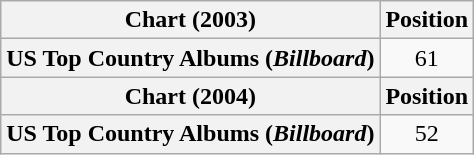<table class="wikitable plainrowheaders" style="text-align:center">
<tr>
<th scope="col">Chart (2003)</th>
<th scope="col">Position</th>
</tr>
<tr>
<th scope="row">US Top Country Albums (<em>Billboard</em>)</th>
<td>61</td>
</tr>
<tr>
<th scope="col">Chart (2004)</th>
<th scope="col">Position</th>
</tr>
<tr>
<th scope="row">US Top Country Albums (<em>Billboard</em>)</th>
<td>52</td>
</tr>
</table>
